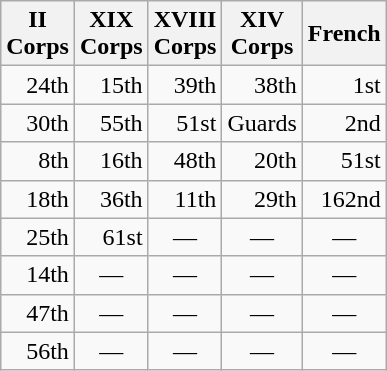<table class="wikitable" align=right style="margin:0 0 1em 1em">
<tr>
<th>II<br>Corps</th>
<th>XIX<br>Corps</th>
<th>XVIII<br>Corps</th>
<th>XIV<br>Corps</th>
<th>French</th>
</tr>
<tr>
<td align="right">24th</td>
<td align="right">15th</td>
<td align="right">39th</td>
<td align="right">38th</td>
<td align="right">1st</td>
</tr>
<tr>
<td align="right">30th</td>
<td align="right">55th</td>
<td align="right">51st</td>
<td align="right">Guards</td>
<td align="right">2nd</td>
</tr>
<tr>
<td align="right">8th</td>
<td align="right">16th</td>
<td align="right">48th</td>
<td align="right">20th</td>
<td align="right">51st</td>
</tr>
<tr>
<td align="right">18th</td>
<td align="right">36th</td>
<td align="right">11th</td>
<td align="right">29th</td>
<td align="right">162nd</td>
</tr>
<tr>
<td align="right">25th</td>
<td align="right">61st</td>
<td align="middle">—</td>
<td align="middle">—</td>
<td align="middle">—</td>
</tr>
<tr>
<td align="right">14th</td>
<td align="middle">—</td>
<td align="middle">—</td>
<td align="middle">—</td>
<td align="middle">—</td>
</tr>
<tr>
<td align="right">47th</td>
<td align="middle">—</td>
<td align="middle">—</td>
<td align="middle">—</td>
<td align="middle">—</td>
</tr>
<tr>
<td align="right">56th</td>
<td align="middle">—</td>
<td align="middle">—</td>
<td align="middle">—</td>
<td align="middle">—</td>
</tr>
</table>
